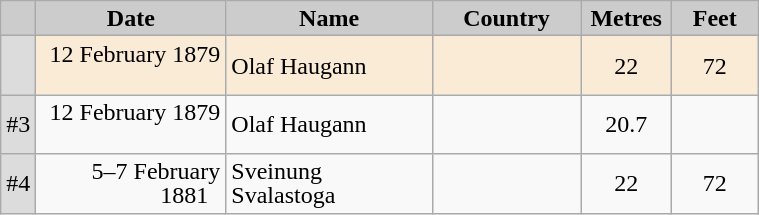<table class="wikitable sortable" style="text-align:left; line-height:16px; width:40%;">
<tr>
<th style="background-color: #ccc;" width="15"></th>
<th style="background-color: #ccc;" width="135">Date</th>
<th style="background-color: #ccc;" width="146">Name</th>
<th style="background-color: #ccc;" width="100">Country</th>
<th style="background-color: #ccc;" width="55">Metres</th>
<th style="background-color: #ccc;" width="55">Feet</th>
</tr>
<tr bgcolor=#FAEBD7>
<td bgcolor=gainsboro align=center><small></small></td>
<td align=right>12 February 1879  </td>
<td>Olaf Haugann</td>
<td></td>
<td align=center>22</td>
<td align=center>72</td>
</tr>
<tr>
<td bgcolor=gainsboro align=center>#3</td>
<td align=right>12 February 1879  </td>
<td>Olaf Haugann</td>
<td></td>
<td align=center>20.7</td>
<td align=center></td>
</tr>
<tr>
<td bgcolor=gainsboro align=center>#4</td>
<td align=right>5–7 February 1881  </td>
<td>Sveinung Svalastoga</td>
<td></td>
<td align=center>22</td>
<td align=center>72</td>
</tr>
</table>
